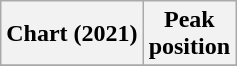<table class="wikitable plainrowheaders" style="text-align:center">
<tr>
<th scope="col">Chart (2021)</th>
<th scope="col">Peak<br>position</th>
</tr>
<tr>
</tr>
</table>
